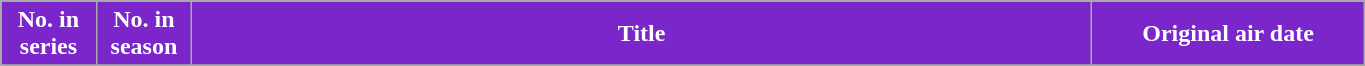<table class="wikitable plainrowheaders" style="width:72%;">
<tr>
<th scope="col" style="background-color: #7B26CA; color: #FFFFFF;" width=7%>No. in<br>series</th>
<th scope="col" style="background-color: #7B26CA; color: #FFFFFF;" width=7%>No. in<br>season</th>
<th scope="col" style="background-color: #7B26CA; color: #FFFFFF;">Title</th>
<th scope="col" style="background-color: #7B26CA; color: #FFFFFF;" width=20%>Original air date</th>
</tr>
<tr>
</tr>
</table>
